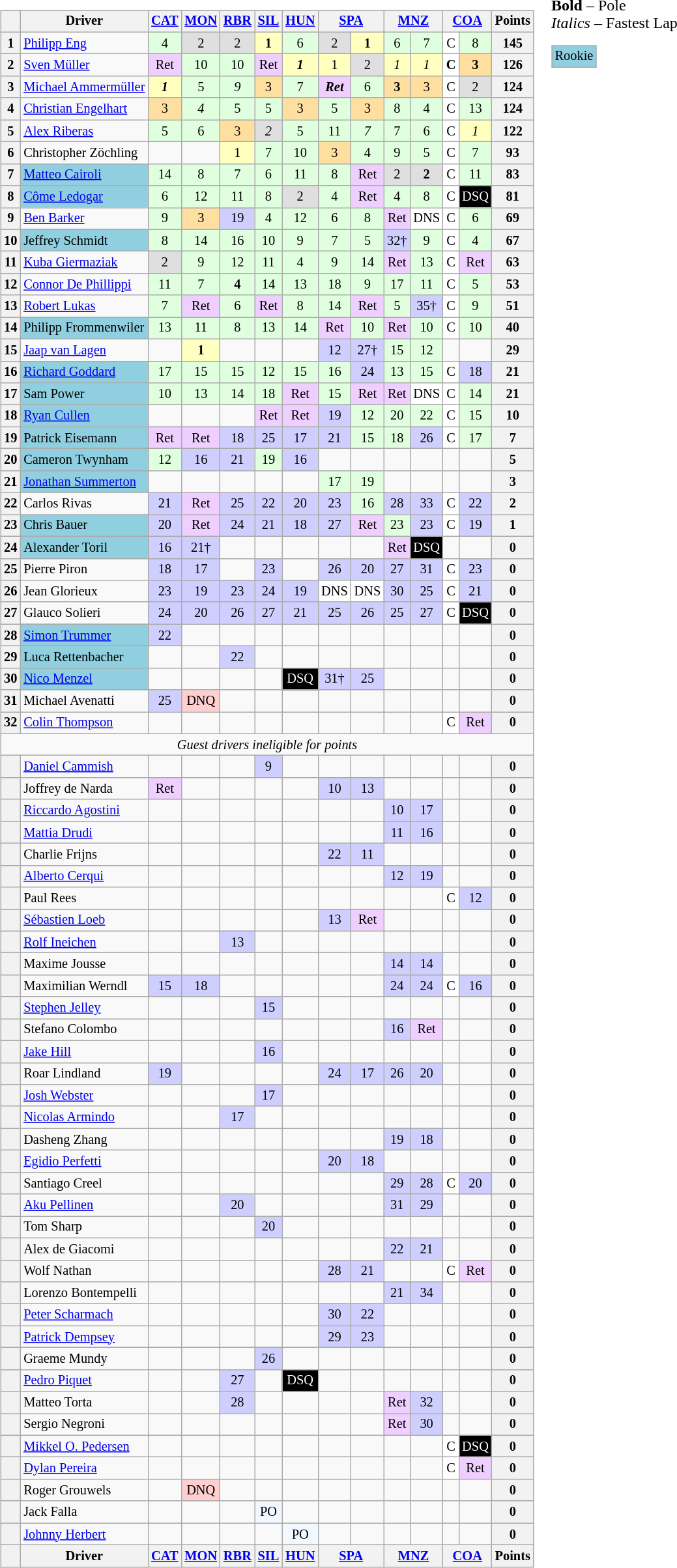<table>
<tr>
<td><br><table class="wikitable" style="font-size: 85%; text-align:center">
<tr valign="top">
<th valign="middle"></th>
<th valign="middle">Driver</th>
<th><a href='#'>CAT</a><br></th>
<th><a href='#'>MON</a><br></th>
<th><a href='#'>RBR</a><br></th>
<th><a href='#'>SIL</a><br></th>
<th><a href='#'>HUN</a><br></th>
<th colspan=2><a href='#'>SPA</a><br></th>
<th colspan=2><a href='#'>MNZ</a><br></th>
<th colspan=2><a href='#'>COA</a><br></th>
<th valign="middle">Points</th>
</tr>
<tr>
<th>1</th>
<td align=left> <a href='#'>Philipp Eng</a></td>
<td style="background:#DFFFDF;">4</td>
<td style="background:#DFDFDF;">2</td>
<td style="background:#DFDFDF;">2</td>
<td style="background:#FFFFBF;"><strong>1</strong></td>
<td style="background:#DFFFDF;">6</td>
<td style="background:#DFDFDF;">2</td>
<td style="background:#FFFFBF;"><strong>1</strong></td>
<td style="background:#DFFFDF;">6</td>
<td style="background:#DFFFDF;">7</td>
<td style="background:#FFFFFF;">C</td>
<td style="background:#DFFFDF;">8</td>
<th>145</th>
</tr>
<tr>
<th>2</th>
<td align=left> <a href='#'>Sven Müller</a></td>
<td style="background:#EFCFFF;">Ret</td>
<td style="background:#DFFFDF;">10</td>
<td style="background:#DFFFDF;">10</td>
<td style="background:#EFCFFF;">Ret</td>
<td style="background:#FFFFBF;"><strong><em>1</em></strong></td>
<td style="background:#FFFFBF;">1</td>
<td style="background:#DFDFDF;">2</td>
<td style="background:#FFFFBF;"><em>1</em></td>
<td style="background:#FFFFBF;"><em>1</em></td>
<td style="background:#FFFFFF;"><strong>C</strong></td>
<td style="background:#FFDF9F;"><strong>3</strong></td>
<th>126</th>
</tr>
<tr>
<th>3</th>
<td align=left> <a href='#'>Michael Ammermüller</a></td>
<td style="background:#FFFFBF;"><strong><em>1</em></strong></td>
<td style="background:#DFFFDF;">5</td>
<td style="background:#DFFFDF;"><em>9</em></td>
<td style="background:#FFDF9F;">3</td>
<td style="background:#DFFFDF;">7</td>
<td style="background:#EFCFFF;"><strong><em>Ret</em></strong></td>
<td style="background:#DFFFDF;">6</td>
<td style="background:#FFDF9F;"><strong>3</strong></td>
<td style="background:#FFDF9F;">3</td>
<td style="background:#FFFFFF;">C</td>
<td style="background:#DFDFDF;">2</td>
<th>124</th>
</tr>
<tr>
<th>4</th>
<td align=left> <a href='#'>Christian Engelhart</a></td>
<td style="background:#FFDF9F;">3</td>
<td style="background:#DFFFDF;"><em>4</em></td>
<td style="background:#DFFFDF;">5</td>
<td style="background:#DFFFDF;">5</td>
<td style="background:#FFDF9F;">3</td>
<td style="background:#DFFFDF;">5</td>
<td style="background:#FFDF9F;">3</td>
<td style="background:#DFFFDF;">8</td>
<td style="background:#DFFFDF;">4</td>
<td style="background:#FFFFFF;">C</td>
<td style="background:#DFFFDF;">13</td>
<th>124</th>
</tr>
<tr>
<th>5</th>
<td align=left> <a href='#'>Alex Riberas</a></td>
<td style="background:#DFFFDF;">5</td>
<td style="background:#DFFFDF;">6</td>
<td style="background:#FFDF9F;">3</td>
<td style="background:#DFDFDF;"><em>2</em></td>
<td style="background:#DFFFDF;">5</td>
<td style="background:#DFFFDF;">11</td>
<td style="background:#DFFFDF;"><em>7</em></td>
<td style="background:#DFFFDF;">7</td>
<td style="background:#DFFFDF;">6</td>
<td style="background:#FFFFFF;">C</td>
<td style="background:#FFFFBF;"><em>1</em></td>
<th>122</th>
</tr>
<tr>
<th>6</th>
<td align=left> Christopher Zöchling</td>
<td></td>
<td></td>
<td style="background:#FFFFBF;">1</td>
<td style="background:#DFFFDF;">7</td>
<td style="background:#DFFFDF;">10</td>
<td style="background:#FFDF9F;">3</td>
<td style="background:#DFFFDF;">4</td>
<td style="background:#DFFFDF;">9</td>
<td style="background:#DFFFDF;">5</td>
<td style="background:#FFFFFF;">C</td>
<td style="background:#DFFFDF;">7</td>
<th>93</th>
</tr>
<tr>
<th>7</th>
<td align=left style="background:#8FCFDF;"> <a href='#'>Matteo Cairoli</a></td>
<td style="background:#DFFFDF;">14</td>
<td style="background:#DFFFDF;">8</td>
<td style="background:#DFFFDF;">7</td>
<td style="background:#DFFFDF;">6</td>
<td style="background:#DFFFDF;">11</td>
<td style="background:#DFFFDF;">8</td>
<td style="background:#EFCFFF;">Ret</td>
<td style="background:#DFDFDF;">2</td>
<td style="background:#DFDFDF;"><strong>2</strong></td>
<td style="background:#FFFFFF;">C</td>
<td style="background:#DFFFDF;">11</td>
<th>83</th>
</tr>
<tr>
<th>8</th>
<td align=left style="background:#8FCFDF;"> <a href='#'>Côme Ledogar</a></td>
<td style="background:#DFFFDF;">6</td>
<td style="background:#DFFFDF;">12</td>
<td style="background:#DFFFDF;">11</td>
<td style="background:#DFFFDF;">8</td>
<td style="background:#DFDFDF;">2</td>
<td style="background:#DFFFDF;">4</td>
<td style="background:#EFCFFF;">Ret</td>
<td style="background:#DFFFDF;">4</td>
<td style="background:#DFFFDF;">8</td>
<td style="background:#FFFFFF;">C</td>
<td style="background:#000000; color:white;">DSQ</td>
<th>81</th>
</tr>
<tr>
<th>9</th>
<td align=left> <a href='#'>Ben Barker</a></td>
<td style="background:#DFFFDF;">9</td>
<td style="background:#FFDF9F;">3</td>
<td style="background:#CFCFFF;">19</td>
<td style="background:#DFFFDF;">4</td>
<td style="background:#DFFFDF;">12</td>
<td style="background:#DFFFDF;">6</td>
<td style="background:#DFFFDF;">8</td>
<td style="background:#EFCFFF;">Ret</td>
<td style="background:#FFFFFF;">DNS</td>
<td style="background:#FFFFFF;">C</td>
<td style="background:#DFFFDF;">6</td>
<th>69</th>
</tr>
<tr>
<th>10</th>
<td align=left style="background:#8FCFDF;"> Jeffrey Schmidt</td>
<td style="background:#DFFFDF;">8</td>
<td style="background:#DFFFDF;">14</td>
<td style="background:#DFFFDF;">16</td>
<td style="background:#DFFFDF;">10</td>
<td style="background:#DFFFDF;">9</td>
<td style="background:#DFFFDF;">7</td>
<td style="background:#DFFFDF;">5</td>
<td style="background:#CFCFFF;">32†</td>
<td style="background:#DFFFDF;">9</td>
<td style="background:#FFFFFF;">C</td>
<td style="background:#DFFFDF;">4</td>
<th>67</th>
</tr>
<tr>
<th>11</th>
<td align=left> <a href='#'>Kuba Giermaziak</a></td>
<td style="background:#DFDFDF;">2</td>
<td style="background:#DFFFDF;">9</td>
<td style="background:#DFFFDF;">12</td>
<td style="background:#DFFFDF;">11</td>
<td style="background:#DFFFDF;">4</td>
<td style="background:#DFFFDF;">9</td>
<td style="background:#DFFFDF;">14</td>
<td style="background:#EFCFFF;">Ret</td>
<td style="background:#DFFFDF;">13</td>
<td style="background:#FFFFFF;">C</td>
<td style="background:#EFCFFF;">Ret</td>
<th>63</th>
</tr>
<tr>
<th>12</th>
<td align=left> <a href='#'>Connor De Phillippi</a></td>
<td style="background:#DFFFDF;">11</td>
<td style="background:#DFFFDF;">7</td>
<td style="background:#DFFFDF;"><strong>4</strong></td>
<td style="background:#DFFFDF;">14</td>
<td style="background:#DFFFDF;">13</td>
<td style="background:#DFFFDF;">18</td>
<td style="background:#DFFFDF;">9</td>
<td style="background:#DFFFDF;">17</td>
<td style="background:#DFFFDF;">11</td>
<td style="background:#FFFFFF;">C</td>
<td style="background:#DFFFDF;">5</td>
<th>53</th>
</tr>
<tr>
<th>13</th>
<td align=left> <a href='#'>Robert Lukas</a></td>
<td style="background:#DFFFDF;">7</td>
<td style="background:#EFCFFF;">Ret</td>
<td style="background:#DFFFDF;">6</td>
<td style="background:#EFCFFF;">Ret</td>
<td style="background:#DFFFDF;">8</td>
<td style="background:#DFFFDF;">14</td>
<td style="background:#EFCFFF;">Ret</td>
<td style="background:#DFFFDF;">5</td>
<td style="background:#CFCFFF;">35†</td>
<td style="background:#FFFFFF;">C</td>
<td style="background:#DFFFDF;">9</td>
<th>51</th>
</tr>
<tr>
<th>14</th>
<td align=left style="background:#8FCFDF;"> Philipp Frommenwiler</td>
<td style="background:#DFFFDF;">13</td>
<td style="background:#DFFFDF;">11</td>
<td style="background:#DFFFDF;">8</td>
<td style="background:#DFFFDF;">13</td>
<td style="background:#DFFFDF;">14</td>
<td style="background:#EFCFFF;">Ret</td>
<td style="background:#DFFFDF;">10</td>
<td style="background:#EFCFFF;">Ret</td>
<td style="background:#DFFFDF;">10</td>
<td style="background:#FFFFFF;">C</td>
<td style="background:#DFFFDF;">10</td>
<th>40</th>
</tr>
<tr>
<th>15</th>
<td align=left> <a href='#'>Jaap van Lagen</a></td>
<td></td>
<td style="background:#FFFFBF;"><strong>1</strong></td>
<td></td>
<td></td>
<td></td>
<td style="background:#CFCFFF;">12</td>
<td style="background:#CFCFFF;">27†</td>
<td style="background:#DFFFDF;">15</td>
<td style="background:#DFFFDF;">12</td>
<td></td>
<td></td>
<th>29</th>
</tr>
<tr>
<th>16</th>
<td align=left style="background:#8FCFDF;"> <a href='#'>Richard Goddard</a></td>
<td style="background:#DFFFDF;">17</td>
<td style="background:#DFFFDF;">15</td>
<td style="background:#DFFFDF;">15</td>
<td style="background:#DFFFDF;">12</td>
<td style="background:#DFFFDF;">15</td>
<td style="background:#DFFFDF;">16</td>
<td style="background:#CFCFFF;">24</td>
<td style="background:#DFFFDF;">13</td>
<td style="background:#DFFFDF;">15</td>
<td style="background:#FFFFFF;">C</td>
<td style="background:#CFCFFF;">18</td>
<th>21</th>
</tr>
<tr>
<th>17</th>
<td align=left style="background:#8FCFDF;"> Sam Power</td>
<td style="background:#DFFFDF;">10</td>
<td style="background:#DFFFDF;">13</td>
<td style="background:#DFFFDF;">14</td>
<td style="background:#DFFFDF;">18</td>
<td style="background:#EFCFFF;">Ret</td>
<td style="background:#DFFFDF;">15</td>
<td style="background:#EFCFFF;">Ret</td>
<td style="background:#EFCFFF;">Ret</td>
<td style="background:#FFFFFF;">DNS</td>
<td style="background:#FFFFFF;">C</td>
<td style="background:#DFFFDF;">14</td>
<th>21</th>
</tr>
<tr>
<th>18</th>
<td align=left style="background:#8FCFDF;"> <a href='#'>Ryan Cullen</a></td>
<td></td>
<td></td>
<td></td>
<td style="background:#EFCFFF;">Ret</td>
<td style="background:#EFCFFF;">Ret</td>
<td style="background:#CFCFFF;">19</td>
<td style="background:#DFFFDF;">12</td>
<td style="background:#DFFFDF;">20</td>
<td style="background:#DFFFDF;">22</td>
<td style="background:#FFFFFF;">C</td>
<td style="background:#DFFFDF;">15</td>
<th>10</th>
</tr>
<tr>
<th>19</th>
<td align=left style="background:#8FCFDF;"> Patrick Eisemann</td>
<td style="background:#EFCFFF;">Ret</td>
<td style="background:#EFCFFF;">Ret</td>
<td style="background:#CFCFFF;">18</td>
<td style="background:#CFCFFF;">25</td>
<td style="background:#CFCFFF;">17</td>
<td style="background:#CFCFFF;">21</td>
<td style="background:#DFFFDF;">15</td>
<td style="background:#DFFFDF;">18</td>
<td style="background:#CFCFFF;">26</td>
<td style="background:#FFFFFF;">C</td>
<td style="background:#DFFFDF;">17</td>
<th>7</th>
</tr>
<tr>
<th>20</th>
<td align=left style="background:#8FCFDF;"> Cameron Twynham</td>
<td style="background:#DFFFDF;">12</td>
<td style="background:#CFCFFF;">16</td>
<td style="background:#CFCFFF;">21</td>
<td style="background:#DFFFDF;">19</td>
<td style="background:#CFCFFF;">16</td>
<td></td>
<td></td>
<td></td>
<td></td>
<td></td>
<td></td>
<th>5</th>
</tr>
<tr>
<th>21</th>
<td align=left style="background:#8FCFDF;"> <a href='#'>Jonathan Summerton</a></td>
<td></td>
<td></td>
<td></td>
<td></td>
<td></td>
<td style="background:#DFFFDF;">17</td>
<td style="background:#DFFFDF;">19</td>
<td></td>
<td></td>
<td></td>
<td></td>
<th>3</th>
</tr>
<tr>
<th>22</th>
<td align=left> Carlos Rivas</td>
<td style="background:#CFCFFF;">21</td>
<td style="background:#EFCFFF;">Ret</td>
<td style="background:#CFCFFF;">25</td>
<td style="background:#CFCFFF;">22</td>
<td style="background:#CFCFFF;">20</td>
<td style="background:#CFCFFF;">23</td>
<td style="background:#DFFFDF;">16</td>
<td style="background:#CFCFFF;">28</td>
<td style="background:#CFCFFF;">33</td>
<td style="background:#FFFFFF;">C</td>
<td style="background:#CFCFFF;">22</td>
<th>2</th>
</tr>
<tr>
<th>23</th>
<td align=left style="background:#8FCFDF;"> Chris Bauer</td>
<td style="background:#CFCFFF;">20</td>
<td style="background:#EFCFFF;">Ret</td>
<td style="background:#CFCFFF;">24</td>
<td style="background:#CFCFFF;">21</td>
<td style="background:#CFCFFF;">18</td>
<td style="background:#CFCFFF;">27</td>
<td style="background:#EFCFFF;">Ret</td>
<td style="background:#DFFFDF;">23</td>
<td style="background:#CFCFFF;">23</td>
<td style="background:#FFFFFF;">C</td>
<td style="background:#CFCFFF;">19</td>
<th>1</th>
</tr>
<tr>
<th>24</th>
<td align=left style="background:#8FCFDF;"> Alexander Toril</td>
<td style="background:#CFCFFF;">16</td>
<td style="background:#CFCFFF;">21†</td>
<td></td>
<td></td>
<td></td>
<td></td>
<td></td>
<td style="background:#EFCFFF;">Ret</td>
<td style="background:#000000; color:white;">DSQ</td>
<td></td>
<td></td>
<th>0</th>
</tr>
<tr>
<th>25</th>
<td align=left> Pierre Piron</td>
<td style="background:#CFCFFF;">18</td>
<td style="background:#CFCFFF;">17</td>
<td></td>
<td style="background:#CFCFFF;">23</td>
<td></td>
<td style="background:#CFCFFF;">26</td>
<td style="background:#CFCFFF;">20</td>
<td style="background:#CFCFFF;">27</td>
<td style="background:#CFCFFF;">31</td>
<td style="background:#FFFFFF;">C</td>
<td style="background:#CFCFFF;">23</td>
<th>0</th>
</tr>
<tr>
<th>26</th>
<td align=left> Jean Glorieux</td>
<td style="background:#CFCFFF;">23</td>
<td style="background:#CFCFFF;">19</td>
<td style="background:#CFCFFF;">23</td>
<td style="background:#CFCFFF;">24</td>
<td style="background:#CFCFFF;">19</td>
<td style="background:#FFFFFF;">DNS</td>
<td style="background:#FFFFFF;">DNS</td>
<td style="background:#CFCFFF;">30</td>
<td style="background:#CFCFFF;">25</td>
<td style="background:#FFFFFF;">C</td>
<td style="background:#CFCFFF;">21</td>
<th>0</th>
</tr>
<tr>
<th>27</th>
<td align=left> Glauco Solieri</td>
<td style="background:#CFCFFF;">24</td>
<td style="background:#CFCFFF;">20</td>
<td style="background:#CFCFFF;">26</td>
<td style="background:#CFCFFF;">27</td>
<td style="background:#CFCFFF;">21</td>
<td style="background:#CFCFFF;">25</td>
<td style="background:#CFCFFF;">26</td>
<td style="background:#CFCFFF;">25</td>
<td style="background:#CFCFFF;">27</td>
<td style="background:#FFFFFF;">C</td>
<td style="background:#000000; color:white;">DSQ</td>
<th>0</th>
</tr>
<tr>
<th>28</th>
<td align=left style="background:#8FCFDF;"> <a href='#'>Simon Trummer</a></td>
<td style="background:#CFCFFF;">22</td>
<td></td>
<td></td>
<td></td>
<td></td>
<td></td>
<td></td>
<td></td>
<td></td>
<td></td>
<td></td>
<th>0</th>
</tr>
<tr>
<th>29</th>
<td align=left style="background:#8FCFDF;"> Luca Rettenbacher</td>
<td></td>
<td></td>
<td style="background:#CFCFFF;">22</td>
<td></td>
<td></td>
<td></td>
<td></td>
<td></td>
<td></td>
<td></td>
<td></td>
<th>0</th>
</tr>
<tr>
<th>30</th>
<td align=left style="background:#8FCFDF;"> <a href='#'>Nico Menzel</a></td>
<td></td>
<td></td>
<td></td>
<td></td>
<td style="background:#000000; color:white;">DSQ</td>
<td style="background:#CFCFFF;">31†</td>
<td style="background:#CFCFFF;">25</td>
<td></td>
<td></td>
<td></td>
<td></td>
<th>0</th>
</tr>
<tr>
<th>31</th>
<td align=left> Michael Avenatti</td>
<td style="background:#CFCFFF;">25</td>
<td style="background:#FFCFCF;">DNQ</td>
<td></td>
<td></td>
<td></td>
<td></td>
<td></td>
<td></td>
<td></td>
<td></td>
<td></td>
<th>0</th>
</tr>
<tr>
<th>32</th>
<td align=left> <a href='#'>Colin Thompson</a></td>
<td></td>
<td></td>
<td></td>
<td></td>
<td></td>
<td></td>
<td></td>
<td></td>
<td></td>
<td style="background:#FFFFFF;">C</td>
<td style="background:#EFCFFF;">Ret</td>
<th>0</th>
</tr>
<tr>
<td align=center colspan=14><em>Guest drivers ineligible for points</em></td>
</tr>
<tr>
<th></th>
<td align=left> <a href='#'>Daniel Cammish</a></td>
<td></td>
<td></td>
<td></td>
<td style="background:#CFCFFF;">9</td>
<td></td>
<td></td>
<td></td>
<td></td>
<td></td>
<td></td>
<td></td>
<th>0</th>
</tr>
<tr>
<th></th>
<td align=left> Joffrey de Narda</td>
<td style="background:#EFCFFF;">Ret</td>
<td></td>
<td></td>
<td></td>
<td></td>
<td style="background:#CFCFFF;">10</td>
<td style="background:#CFCFFF;">13</td>
<td></td>
<td></td>
<td></td>
<td></td>
<th>0</th>
</tr>
<tr>
<th></th>
<td align=left> <a href='#'>Riccardo Agostini</a></td>
<td></td>
<td></td>
<td></td>
<td></td>
<td></td>
<td></td>
<td></td>
<td style="background:#CFCFFF;">10</td>
<td style="background:#CFCFFF;">17</td>
<td></td>
<td></td>
<th>0</th>
</tr>
<tr>
<th></th>
<td align=left> <a href='#'>Mattia Drudi</a></td>
<td></td>
<td></td>
<td></td>
<td></td>
<td></td>
<td></td>
<td></td>
<td style="background:#CFCFFF;">11</td>
<td style="background:#CFCFFF;">16</td>
<td></td>
<td></td>
<th>0</th>
</tr>
<tr>
<th></th>
<td align=left> Charlie Frijns</td>
<td></td>
<td></td>
<td></td>
<td></td>
<td></td>
<td style="background:#CFCFFF;">22</td>
<td style="background:#CFCFFF;">11</td>
<td></td>
<td></td>
<td></td>
<td></td>
<th>0</th>
</tr>
<tr>
<th></th>
<td align=left> <a href='#'>Alberto Cerqui</a></td>
<td></td>
<td></td>
<td></td>
<td></td>
<td></td>
<td></td>
<td></td>
<td style="background:#CFCFFF;">12</td>
<td style="background:#CFCFFF;">19</td>
<td></td>
<td></td>
<th>0</th>
</tr>
<tr>
<th></th>
<td align=left> Paul Rees</td>
<td></td>
<td></td>
<td></td>
<td></td>
<td></td>
<td></td>
<td></td>
<td></td>
<td></td>
<td style="background:#FFFFFF;">C</td>
<td style="background:#CFCFFF;">12</td>
<th>0</th>
</tr>
<tr>
<th></th>
<td align=left> <a href='#'>Sébastien Loeb</a></td>
<td></td>
<td></td>
<td></td>
<td></td>
<td></td>
<td style="background:#CFCFFF;">13</td>
<td style="background:#EFCFFF;">Ret</td>
<td></td>
<td></td>
<td></td>
<td></td>
<th>0</th>
</tr>
<tr>
<th></th>
<td align=left> <a href='#'>Rolf Ineichen</a></td>
<td></td>
<td></td>
<td style="background:#CFCFFF;">13</td>
<td></td>
<td></td>
<td></td>
<td></td>
<td></td>
<td></td>
<td></td>
<td></td>
<th>0</th>
</tr>
<tr>
<th></th>
<td align=left> Maxime Jousse</td>
<td></td>
<td></td>
<td></td>
<td></td>
<td></td>
<td></td>
<td></td>
<td style="background:#CFCFFF;">14</td>
<td style="background:#CFCFFF;">14</td>
<td></td>
<td></td>
<th>0</th>
</tr>
<tr>
<th></th>
<td align=left> Maximilian Werndl</td>
<td style="background:#CFCFFF;">15</td>
<td style="background:#CFCFFF;">18</td>
<td></td>
<td></td>
<td></td>
<td></td>
<td></td>
<td style="background:#CFCFFF;">24</td>
<td style="background:#CFCFFF;">24</td>
<td style="background:#FFFFFF;">C</td>
<td style="background:#CFCFFF;">16</td>
<th>0</th>
</tr>
<tr>
<th></th>
<td align=left> <a href='#'>Stephen Jelley</a></td>
<td></td>
<td></td>
<td></td>
<td style="background:#CFCFFF;">15</td>
<td></td>
<td></td>
<td></td>
<td></td>
<td></td>
<td></td>
<td></td>
<th>0</th>
</tr>
<tr>
<th></th>
<td align=left> Stefano Colombo</td>
<td></td>
<td></td>
<td></td>
<td></td>
<td></td>
<td></td>
<td></td>
<td style="background:#CFCFFF;">16</td>
<td style="background:#EFCFFF;">Ret</td>
<td></td>
<td></td>
<th>0</th>
</tr>
<tr>
<th></th>
<td align=left> <a href='#'>Jake Hill</a></td>
<td></td>
<td></td>
<td></td>
<td style="background:#CFCFFF;">16</td>
<td></td>
<td></td>
<td></td>
<td></td>
<td></td>
<td></td>
<td></td>
<th>0</th>
</tr>
<tr>
<th></th>
<td align=left> Roar Lindland</td>
<td style="background:#CFCFFF;">19</td>
<td></td>
<td></td>
<td></td>
<td></td>
<td style="background:#CFCFFF;">24</td>
<td style="background:#CFCFFF;">17</td>
<td style="background:#CFCFFF;">26</td>
<td style="background:#CFCFFF;">20</td>
<td></td>
<td></td>
<th>0</th>
</tr>
<tr>
<th></th>
<td align=left> <a href='#'>Josh Webster</a></td>
<td></td>
<td></td>
<td></td>
<td style="background:#CFCFFF;">17</td>
<td></td>
<td></td>
<td></td>
<td></td>
<td></td>
<td></td>
<td></td>
<th>0</th>
</tr>
<tr>
<th></th>
<td align=left> <a href='#'>Nicolas Armindo</a></td>
<td></td>
<td></td>
<td style="background:#CFCFFF;">17</td>
<td></td>
<td></td>
<td></td>
<td></td>
<td></td>
<td></td>
<td></td>
<td></td>
<th>0</th>
</tr>
<tr>
<th></th>
<td align=left> Dasheng Zhang</td>
<td></td>
<td></td>
<td></td>
<td></td>
<td></td>
<td></td>
<td></td>
<td style="background:#CFCFFF;">19</td>
<td style="background:#CFCFFF;">18</td>
<td></td>
<td></td>
<th>0</th>
</tr>
<tr>
<th></th>
<td align=left> <a href='#'>Egidio Perfetti</a></td>
<td></td>
<td></td>
<td></td>
<td></td>
<td></td>
<td style="background:#CFCFFF;">20</td>
<td style="background:#CFCFFF;">18</td>
<td></td>
<td></td>
<td></td>
<td></td>
<th>0</th>
</tr>
<tr>
<th></th>
<td align=left> Santiago Creel</td>
<td></td>
<td></td>
<td></td>
<td></td>
<td></td>
<td></td>
<td></td>
<td style="background:#CFCFFF;">29</td>
<td style="background:#CFCFFF;">28</td>
<td style="background:#FFFFFF;">C</td>
<td style="background:#CFCFFF;">20</td>
<th>0</th>
</tr>
<tr>
<th></th>
<td align=left> <a href='#'>Aku Pellinen</a></td>
<td></td>
<td></td>
<td style="background:#CFCFFF;">20</td>
<td></td>
<td></td>
<td></td>
<td></td>
<td style="background:#CFCFFF;">31</td>
<td style="background:#CFCFFF;">29</td>
<td></td>
<td></td>
<th>0</th>
</tr>
<tr>
<th></th>
<td align=left> Tom Sharp</td>
<td></td>
<td></td>
<td></td>
<td style="background:#CFCFFF;">20</td>
<td></td>
<td></td>
<td></td>
<td></td>
<td></td>
<td></td>
<td></td>
<th>0</th>
</tr>
<tr>
<th></th>
<td align=left> Alex de Giacomi</td>
<td></td>
<td></td>
<td></td>
<td></td>
<td></td>
<td></td>
<td></td>
<td style="background:#CFCFFF;">22</td>
<td style="background:#CFCFFF;">21</td>
<td></td>
<td></td>
<th>0</th>
</tr>
<tr>
<th></th>
<td align=left> Wolf Nathan</td>
<td></td>
<td></td>
<td></td>
<td></td>
<td></td>
<td style="background:#CFCFFF;">28</td>
<td style="background:#CFCFFF;">21</td>
<td></td>
<td></td>
<td style="background:#FFFFFF;">C</td>
<td style="background:#EFCFFF;">Ret</td>
<th>0</th>
</tr>
<tr>
<th></th>
<td align=left> Lorenzo Bontempelli</td>
<td></td>
<td></td>
<td></td>
<td></td>
<td></td>
<td></td>
<td></td>
<td style="background:#CFCFFF;">21</td>
<td style="background:#CFCFFF;">34</td>
<td></td>
<td></td>
<th>0</th>
</tr>
<tr>
<th></th>
<td align=left> <a href='#'>Peter Scharmach</a></td>
<td></td>
<td></td>
<td></td>
<td></td>
<td></td>
<td style="background:#CFCFFF;">30</td>
<td style="background:#CFCFFF;">22</td>
<td></td>
<td></td>
<td></td>
<td></td>
<th>0</th>
</tr>
<tr>
<th></th>
<td align=left> <a href='#'>Patrick Dempsey</a></td>
<td></td>
<td></td>
<td></td>
<td></td>
<td></td>
<td style="background:#CFCFFF;">29</td>
<td style="background:#CFCFFF;">23</td>
<td></td>
<td></td>
<td></td>
<td></td>
<th>0</th>
</tr>
<tr>
<th></th>
<td align=left> Graeme Mundy</td>
<td></td>
<td></td>
<td></td>
<td style="background:#CFCFFF;">26</td>
<td></td>
<td></td>
<td></td>
<td></td>
<td></td>
<td></td>
<td></td>
<th>0</th>
</tr>
<tr>
<th></th>
<td align=left> <a href='#'>Pedro Piquet</a></td>
<td></td>
<td></td>
<td style="background:#CFCFFF;">27</td>
<td></td>
<td style="background:#000000; color:white;">DSQ</td>
<td></td>
<td></td>
<td></td>
<td></td>
<td></td>
<td></td>
<th>0</th>
</tr>
<tr>
<th></th>
<td align=left> Matteo Torta</td>
<td></td>
<td></td>
<td style="background:#CFCFFF;">28</td>
<td></td>
<td></td>
<td></td>
<td></td>
<td style="background:#EFCFFF;">Ret</td>
<td style="background:#CFCFFF;">32</td>
<td></td>
<td></td>
<th>0</th>
</tr>
<tr>
<th></th>
<td align=left> Sergio Negroni</td>
<td></td>
<td></td>
<td></td>
<td></td>
<td></td>
<td></td>
<td></td>
<td style="background:#EFCFFF;">Ret</td>
<td style="background:#CFCFFF;">30</td>
<td></td>
<td></td>
<th>0</th>
</tr>
<tr>
<th></th>
<td align=left> <a href='#'>Mikkel O. Pedersen</a></td>
<td></td>
<td></td>
<td></td>
<td></td>
<td></td>
<td></td>
<td></td>
<td></td>
<td></td>
<td style="background:#FFFFFF;">C</td>
<td style="background:#000000; color:white;">DSQ</td>
<th>0</th>
</tr>
<tr>
<th></th>
<td align=left> <a href='#'>Dylan Pereira</a></td>
<td></td>
<td></td>
<td></td>
<td></td>
<td></td>
<td></td>
<td></td>
<td></td>
<td></td>
<td style="background:#FFFFFF;">C</td>
<td style="background:#EFCFFF;">Ret</td>
<th>0</th>
</tr>
<tr>
<th></th>
<td align=left> Roger Grouwels</td>
<td></td>
<td style="background:#FFCFCF;">DNQ</td>
<td></td>
<td></td>
<td></td>
<td></td>
<td></td>
<td></td>
<td></td>
<td></td>
<td></td>
<th>0</th>
</tr>
<tr>
<th></th>
<td align=left> Jack Falla</td>
<td></td>
<td></td>
<td></td>
<td style="background:#f1f8ff;">PO</td>
<td></td>
<td></td>
<td></td>
<td></td>
<td></td>
<td></td>
<td></td>
<th>0</th>
</tr>
<tr>
<th></th>
<td align=left> <a href='#'>Johnny Herbert</a></td>
<td></td>
<td></td>
<td></td>
<td></td>
<td style="background:#f1f8ff;">PO</td>
<td></td>
<td></td>
<td></td>
<td></td>
<td></td>
<td></td>
<th>0</th>
</tr>
<tr>
<th valign="middle"></th>
<th valign="middle">Driver</th>
<th><a href='#'>CAT</a><br></th>
<th><a href='#'>MON</a><br></th>
<th><a href='#'>RBR</a><br></th>
<th><a href='#'>SIL</a><br></th>
<th><a href='#'>HUN</a><br></th>
<th colspan=2><a href='#'>SPA</a><br></th>
<th colspan=2><a href='#'>MNZ</a><br></th>
<th colspan=2><a href='#'>COA</a><br></th>
<th valign="middle">Points</th>
</tr>
</table>
</td>
<td valign="top"><br>
<span><strong>Bold</strong> – Pole<br>
<em>Italics</em> – Fastest Lap</span><table style="margin-right:0; font-size:85%; text-align:center;" class="wikitable">
<tr>
<td style="background:#8FCFDF;" align=center>Rookie</td>
</tr>
</table>
</td>
</tr>
</table>
